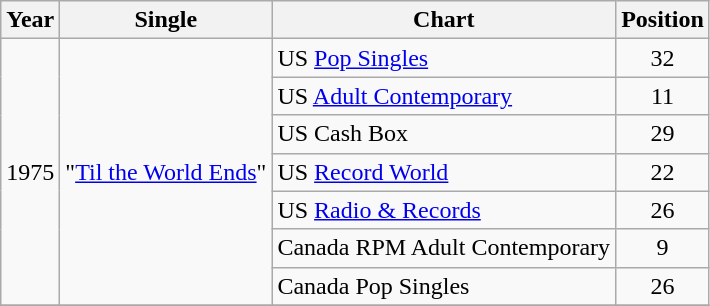<table class="wikitable">
<tr>
<th>Year</th>
<th>Single</th>
<th>Chart</th>
<th>Position</th>
</tr>
<tr>
<td rowspan="7">1975</td>
<td rowspan="7">"<a href='#'>Til the World Ends</a>"</td>
<td>US <a href='#'>Pop Singles</a></td>
<td align="center">32</td>
</tr>
<tr>
<td>US <a href='#'>Adult Contemporary</a></td>
<td align="center">11</td>
</tr>
<tr>
<td>US Cash Box</td>
<td align="center">29</td>
</tr>
<tr>
<td>US <a href='#'>Record World</a></td>
<td align="center">22</td>
</tr>
<tr>
<td>US <a href='#'>Radio & Records</a></td>
<td align="center">26</td>
</tr>
<tr>
<td>Canada RPM Adult Contemporary</td>
<td align="center">9</td>
</tr>
<tr>
<td>Canada Pop Singles</td>
<td align="center">26</td>
</tr>
<tr>
</tr>
</table>
